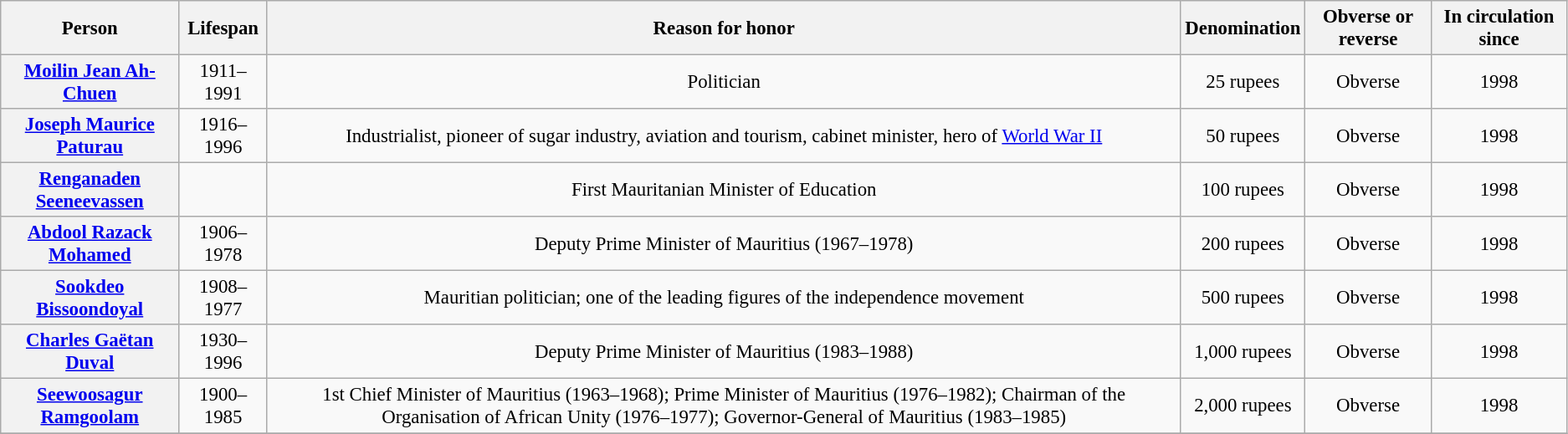<table class="wikitable" style="font-size: 95%; text-align:center;">
<tr>
<th>Person</th>
<th>Lifespan</th>
<th>Reason for honor</th>
<th>Denomination</th>
<th>Obverse or reverse</th>
<th>In circulation since</th>
</tr>
<tr>
<th><a href='#'>Moilin Jean Ah-Chuen</a></th>
<td>1911–1991</td>
<td>Politician</td>
<td>25 rupees</td>
<td>Obverse</td>
<td>1998</td>
</tr>
<tr>
<th><a href='#'>Joseph Maurice Paturau</a></th>
<td>1916–1996</td>
<td>Industrialist, pioneer of sugar industry, aviation and tourism, cabinet minister, hero of <a href='#'>World War II</a></td>
<td>50 rupees</td>
<td>Obverse</td>
<td>1998</td>
</tr>
<tr>
<th><a href='#'>Renganaden Seeneevassen</a></th>
<td></td>
<td>First Mauritanian Minister of Education</td>
<td>100 rupees</td>
<td>Obverse</td>
<td>1998</td>
</tr>
<tr>
<th><a href='#'>Abdool Razack Mohamed</a></th>
<td>1906–1978</td>
<td>Deputy Prime Minister of Mauritius (1967–1978)</td>
<td>200 rupees</td>
<td>Obverse</td>
<td>1998</td>
</tr>
<tr>
<th><a href='#'>Sookdeo Bissoondoyal</a></th>
<td>1908–1977</td>
<td>Mauritian politician; one of the leading figures of the independence movement</td>
<td>500 rupees</td>
<td>Obverse</td>
<td>1998</td>
</tr>
<tr>
<th><a href='#'>Charles Gaëtan Duval</a></th>
<td>1930–1996</td>
<td>Deputy Prime Minister of Mauritius (1983–1988)</td>
<td>1,000 rupees</td>
<td>Obverse</td>
<td>1998</td>
</tr>
<tr>
<th><a href='#'>Seewoosagur Ramgoolam</a></th>
<td>1900–1985</td>
<td>1st Chief Minister of Mauritius (1963–1968); Prime Minister of Mauritius (1976–1982); Chairman of the Organisation of African Unity (1976–1977); Governor-General of Mauritius (1983–1985)</td>
<td>2,000 rupees</td>
<td>Obverse</td>
<td>1998</td>
</tr>
<tr>
</tr>
</table>
